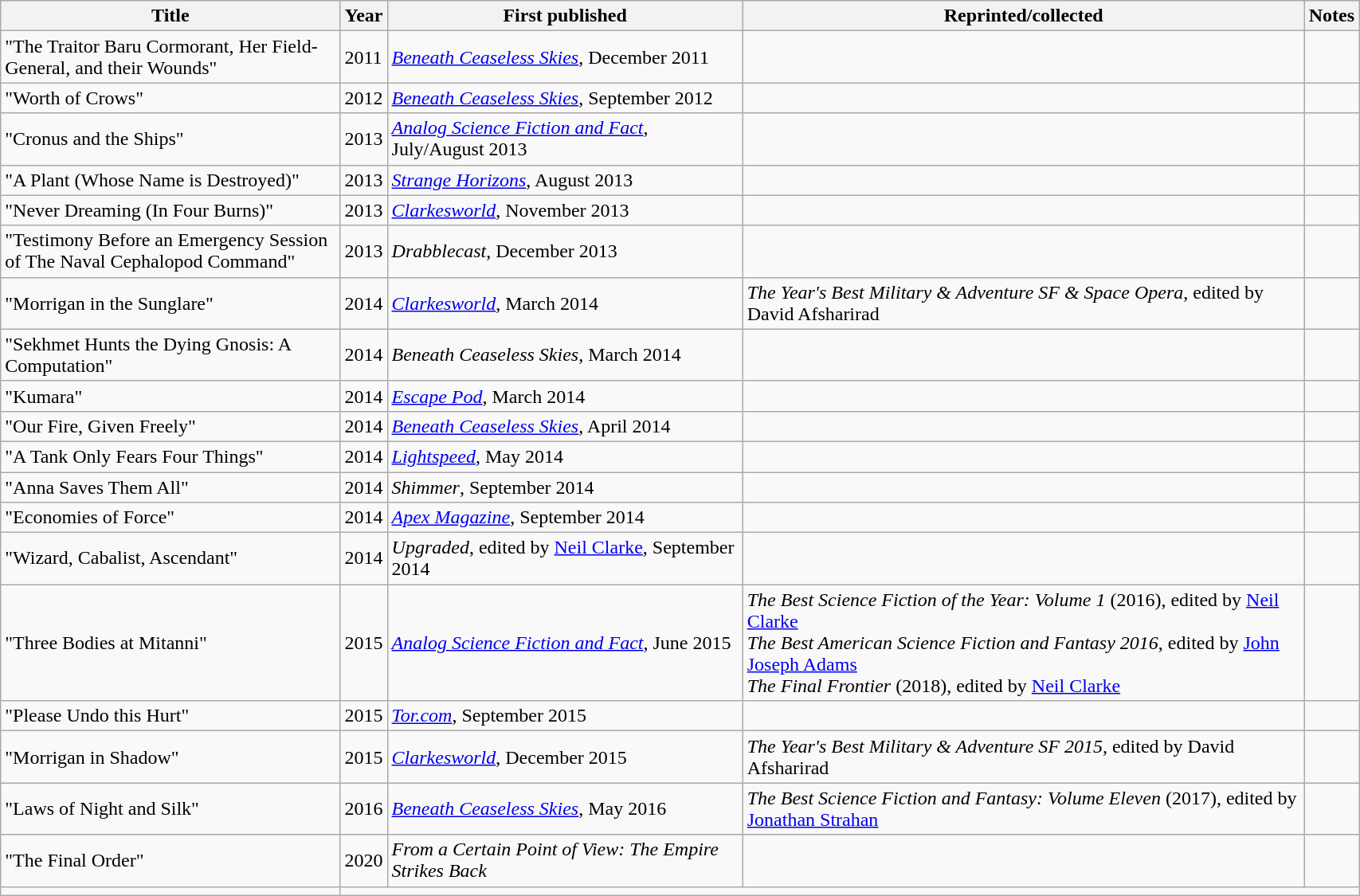<table class='wikitable sortable' width='90%'>
<tr>
<th width=25%>Title</th>
<th>Year</th>
<th>First published</th>
<th>Reprinted/collected</th>
<th>Notes</th>
</tr>
<tr>
<td>"The Traitor Baru Cormorant, Her Field-General, and their Wounds"</td>
<td>2011</td>
<td><em><a href='#'>Beneath Ceaseless Skies</a></em>, December 2011</td>
<td></td>
<td></td>
</tr>
<tr>
<td>"Worth of Crows"</td>
<td>2012</td>
<td><em><a href='#'>Beneath Ceaseless Skies</a></em>, September 2012</td>
<td></td>
<td></td>
</tr>
<tr>
<td>"Cronus and the Ships"</td>
<td>2013</td>
<td><em><a href='#'>Analog Science Fiction and Fact</a></em>, July/August 2013</td>
<td></td>
<td></td>
</tr>
<tr>
<td>"A Plant (Whose Name is Destroyed)"</td>
<td>2013</td>
<td><em><a href='#'>Strange Horizons</a></em>, August 2013</td>
<td></td>
</tr>
<tr>
<td>"Never Dreaming (In Four Burns)"</td>
<td>2013</td>
<td><em><a href='#'>Clarkesworld</a></em>, November 2013</td>
<td></td>
<td></td>
</tr>
<tr>
<td>"Testimony Before an Emergency Session of The Naval Cephalopod Command"</td>
<td>2013</td>
<td><em>Drabblecast</em>, December 2013</td>
<td></td>
<td></td>
</tr>
<tr>
<td>"Morrigan in the Sunglare"</td>
<td>2014</td>
<td><em><a href='#'>Clarkesworld</a></em>, March 2014</td>
<td><em>The Year's Best Military & Adventure SF & Space Opera</em>, edited by David Afsharirad</td>
<td></td>
</tr>
<tr>
<td>"Sekhmet Hunts the Dying Gnosis: A Computation"</td>
<td>2014</td>
<td><em>Beneath Ceaseless Skies</em>, March 2014</td>
<td></td>
<td></td>
</tr>
<tr>
<td>"Kumara"</td>
<td>2014</td>
<td><em><a href='#'>Escape Pod</a></em>, March 2014</td>
<td></td>
<td></td>
</tr>
<tr>
<td>"Our Fire, Given Freely"</td>
<td>2014</td>
<td><em><a href='#'>Beneath Ceaseless Skies</a></em>, April 2014</td>
<td></td>
<td></td>
</tr>
<tr>
<td>"A Tank Only Fears Four Things"</td>
<td>2014</td>
<td><em><a href='#'>Lightspeed</a></em>, May 2014</td>
<td></td>
<td></td>
</tr>
<tr>
<td>"Anna Saves Them All"</td>
<td>2014</td>
<td><em>Shimmer</em>, September 2014</td>
<td></td>
<td></td>
</tr>
<tr>
<td>"Economies of Force"</td>
<td>2014</td>
<td><em><a href='#'>Apex Magazine</a></em>, September 2014</td>
<td></td>
<td></td>
</tr>
<tr>
<td>"Wizard, Cabalist, Ascendant"</td>
<td>2014</td>
<td><em>Upgraded</em>, edited by <a href='#'>Neil Clarke</a>, September 2014</td>
<td></td>
<td></td>
</tr>
<tr>
<td>"Three Bodies at Mitanni"</td>
<td>2015</td>
<td><em><a href='#'>Analog Science Fiction and Fact</a></em>, June 2015</td>
<td><em>The Best Science Fiction of the Year: Volume 1</em> (2016), edited by <a href='#'>Neil Clarke</a><br><em>The Best American Science Fiction and Fantasy 2016</em>, edited by <a href='#'>John Joseph Adams</a><br><em>The Final Frontier</em> (2018), edited by <a href='#'>Neil Clarke</a></td>
<td></td>
</tr>
<tr>
<td>"Please Undo this Hurt"</td>
<td>2015</td>
<td><em><a href='#'>Tor.com</a></em>, September 2015</td>
<td></td>
<td></td>
</tr>
<tr>
<td>"Morrigan in Shadow"</td>
<td>2015</td>
<td><em><a href='#'>Clarkesworld</a></em>, December 2015</td>
<td><em>The Year's Best Military & Adventure SF 2015</em>, edited by David Afsharirad</td>
<td></td>
</tr>
<tr>
<td>"Laws of Night and Silk"</td>
<td>2016</td>
<td><em><a href='#'>Beneath Ceaseless Skies</a></em>, May 2016</td>
<td><em>The Best Science Fiction and Fantasy: Volume Eleven</em> (2017), edited by <a href='#'>Jonathan Strahan</a></td>
<td></td>
</tr>
<tr>
<td>"The Final Order"</td>
<td>2020</td>
<td><em>From a Certain Point of View: The Empire Strikes Back</em></td>
<td></td>
<td></td>
</tr>
<tr>
<td></td>
</tr>
</table>
